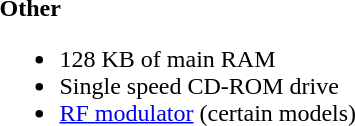<table>
<tr>
<td><strong>Other</strong><br><ul><li>128 KB of main RAM</li><li>Single speed CD-ROM drive</li><li><a href='#'>RF modulator</a> (certain models)</li></ul></td>
</tr>
</table>
